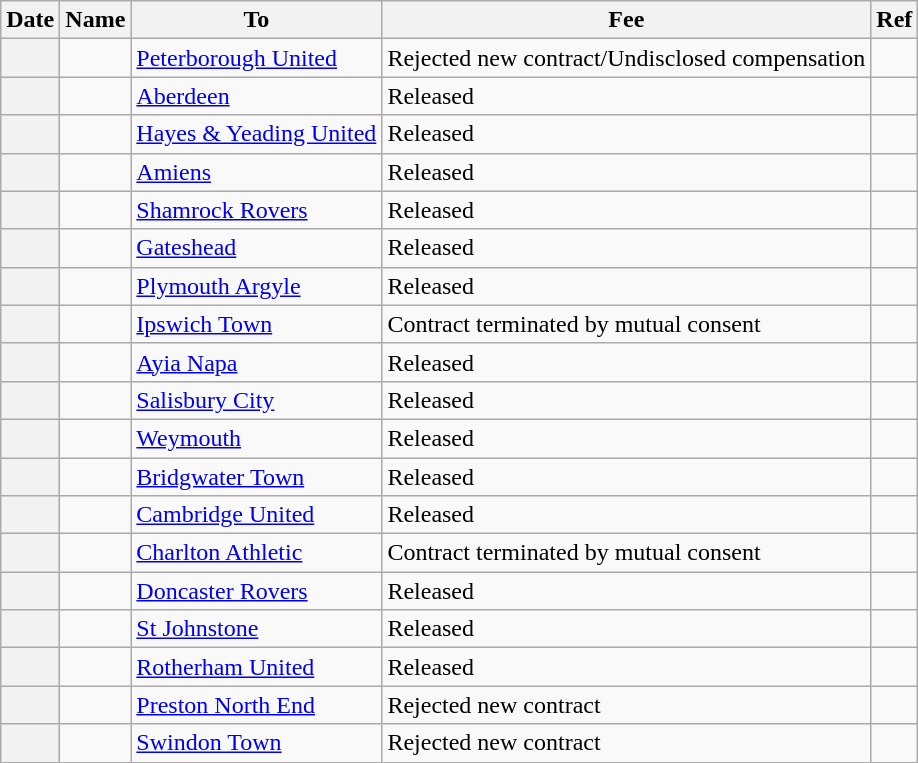<table class="wikitable sortable plainrowheaders">
<tr>
<th scope=col>Date</th>
<th scope=col>Name</th>
<th scope=col>To</th>
<th scope=col>Fee</th>
<th scope=col class=unsortable>Ref</th>
</tr>
<tr>
<th scope=row></th>
<td></td>
<td><a href='#'>Peterborough United</a></td>
<td>Rejected new contract/Undisclosed compensation</td>
<td style="text-align:center;"></td>
</tr>
<tr>
<th scope=row></th>
<td></td>
<td><a href='#'>Aberdeen</a></td>
<td>Released</td>
<td style="text-align:center;"></td>
</tr>
<tr>
<th scope=row></th>
<td></td>
<td><a href='#'>Hayes & Yeading United</a></td>
<td>Released</td>
<td style="text-align:center;"></td>
</tr>
<tr>
<th scope=row></th>
<td></td>
<td><a href='#'>Amiens</a></td>
<td>Released</td>
<td style="text-align:center;"></td>
</tr>
<tr>
<th scope=row></th>
<td></td>
<td><a href='#'>Shamrock Rovers</a></td>
<td>Released</td>
<td style="text-align:center;"></td>
</tr>
<tr>
<th scope=row></th>
<td></td>
<td><a href='#'>Gateshead</a></td>
<td>Released</td>
<td style="text-align:center;"></td>
</tr>
<tr>
<th scope=row></th>
<td></td>
<td><a href='#'>Plymouth Argyle</a></td>
<td>Released</td>
<td style="text-align:center;"></td>
</tr>
<tr>
<th scope=row></th>
<td></td>
<td><a href='#'>Ipswich Town</a></td>
<td>Contract terminated by mutual consent</td>
<td style="text-align:center;"></td>
</tr>
<tr>
<th scope=row></th>
<td></td>
<td><a href='#'>Ayia Napa</a></td>
<td>Released</td>
<td></td>
</tr>
<tr>
<th scope=row></th>
<td></td>
<td><a href='#'>Salisbury City</a></td>
<td>Released</td>
<td style="text-align:center;"></td>
</tr>
<tr>
<th scope=row></th>
<td></td>
<td><a href='#'>Weymouth</a></td>
<td>Released</td>
<td style="text-align:center;"></td>
</tr>
<tr>
<th scope=row></th>
<td></td>
<td><a href='#'>Bridgwater Town</a></td>
<td>Released</td>
<td style="text-align:center;"></td>
</tr>
<tr>
<th scope=row></th>
<td></td>
<td><a href='#'>Cambridge United</a></td>
<td>Released</td>
<td style="text-align:center;"></td>
</tr>
<tr>
<th scope=row></th>
<td></td>
<td><a href='#'>Charlton Athletic</a></td>
<td>Contract terminated by mutual consent</td>
<td style="text-align:center;"></td>
</tr>
<tr>
<th scope=row></th>
<td></td>
<td><a href='#'>Doncaster Rovers</a></td>
<td>Released</td>
<td style="text-align:center;"></td>
</tr>
<tr>
<th scope=row></th>
<td></td>
<td><a href='#'>St Johnstone</a></td>
<td>Released</td>
<td style="text-align:center;"></td>
</tr>
<tr>
<th scope=row></th>
<td></td>
<td><a href='#'>Rotherham United</a></td>
<td>Released</td>
<td style="text-align:center;"></td>
</tr>
<tr>
<th scope=row></th>
<td></td>
<td><a href='#'>Preston North End</a></td>
<td>Rejected new contract</td>
<td style="text-align:center;"></td>
</tr>
<tr>
<th scope=row></th>
<td></td>
<td><a href='#'>Swindon Town</a></td>
<td>Rejected new contract</td>
<td style="text-align:center;"></td>
</tr>
</table>
